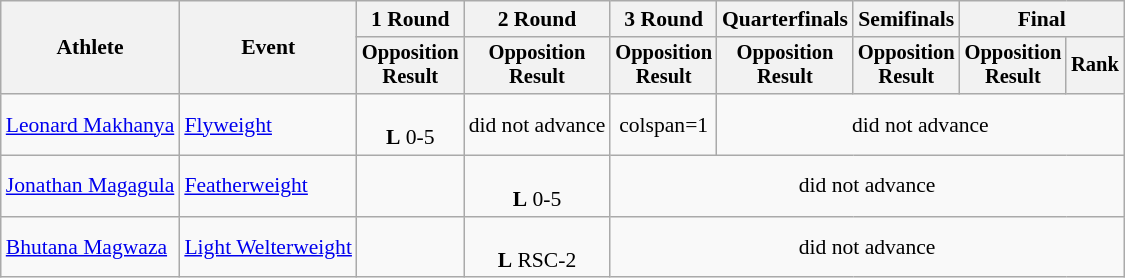<table class="wikitable" style="font-size:90%">
<tr>
<th rowspan="2">Athlete</th>
<th rowspan="2">Event</th>
<th>1 Round</th>
<th>2 Round</th>
<th>3 Round</th>
<th>Quarterfinals</th>
<th>Semifinals</th>
<th colspan=2>Final</th>
</tr>
<tr style="font-size:95%">
<th>Opposition<br>Result</th>
<th>Opposition<br>Result</th>
<th>Opposition<br>Result</th>
<th>Opposition<br>Result</th>
<th>Opposition<br>Result</th>
<th>Opposition<br>Result</th>
<th>Rank</th>
</tr>
<tr align=center>
<td align=left><a href='#'>Leonard Makhanya</a></td>
<td align=left><a href='#'>Flyweight</a></td>
<td><br><strong>L</strong> 0-5</td>
<td colspan=1>did not advance</td>
<td>colspan=1 </td>
<td colspan=6>did not advance</td>
</tr>
<tr align=center>
<td align=left><a href='#'>Jonathan Magagula</a></td>
<td align=left><a href='#'>Featherweight</a></td>
<td></td>
<td><br><strong>L</strong> 0-5</td>
<td colspan=5>did not advance</td>
</tr>
<tr align=center>
<td align=left><a href='#'>Bhutana Magwaza</a></td>
<td align=left><a href='#'>Light Welterweight</a></td>
<td></td>
<td><br><strong>L</strong>  RSC-2</td>
<td colspan=5>did not advance</td>
</tr>
</table>
